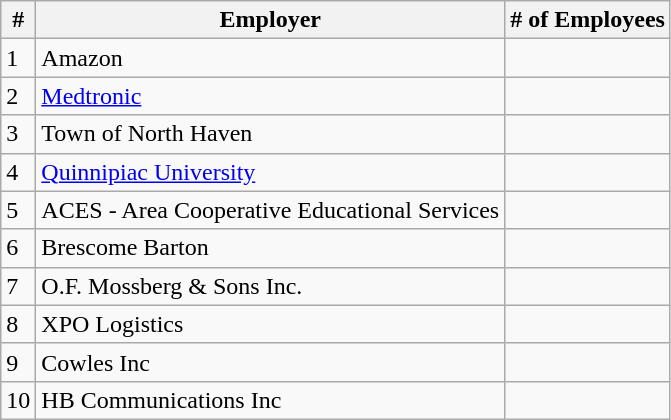<table class="wikitable">
<tr>
<th>#</th>
<th>Employer</th>
<th># of Employees</th>
</tr>
<tr>
<td>1</td>
<td>Amazon</td>
<td></td>
</tr>
<tr>
<td>2</td>
<td><a href='#'>Medtronic</a></td>
<td></td>
</tr>
<tr>
<td>3</td>
<td>Town of North Haven</td>
<td></td>
</tr>
<tr>
<td>4</td>
<td><a href='#'>Quinnipiac University</a></td>
<td></td>
</tr>
<tr>
<td>5</td>
<td>ACES - Area Cooperative Educational Services</td>
<td></td>
</tr>
<tr>
<td>6</td>
<td>Brescome Barton</td>
<td></td>
</tr>
<tr>
<td>7</td>
<td>O.F. Mossberg & Sons Inc.</td>
<td></td>
</tr>
<tr>
<td>8</td>
<td>XPO Logistics</td>
<td></td>
</tr>
<tr>
<td>9</td>
<td>Cowles Inc</td>
<td></td>
</tr>
<tr>
<td>10</td>
<td>HB Communications Inc</td>
<td></td>
</tr>
</table>
